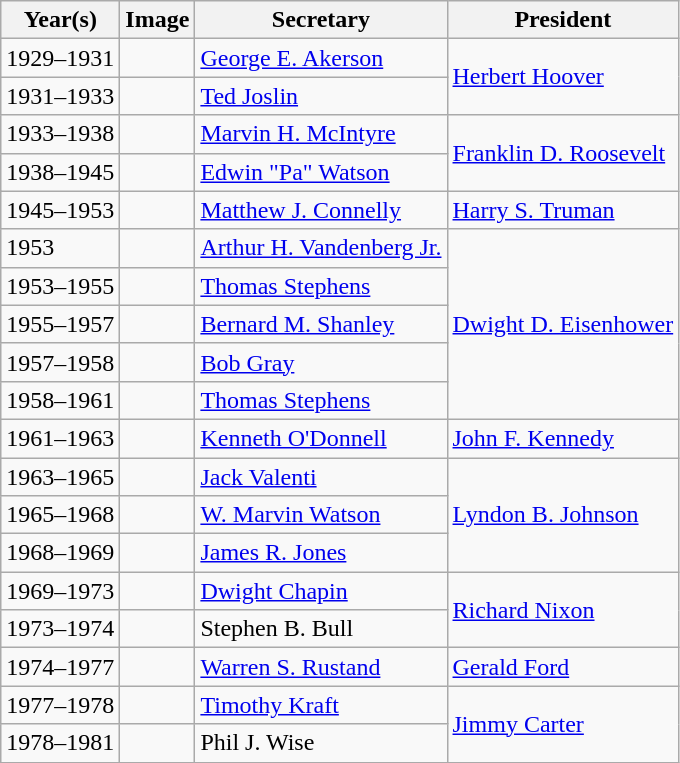<table class="wikitable">
<tr>
<th>Year(s)</th>
<th>Image</th>
<th>Secretary</th>
<th>President</th>
</tr>
<tr>
<td>1929–1931</td>
<td></td>
<td><a href='#'>George E. Akerson</a></td>
<td rowspan=2><a href='#'>Herbert Hoover</a></td>
</tr>
<tr>
<td>1931–1933</td>
<td></td>
<td><a href='#'>Ted Joslin</a></td>
</tr>
<tr>
<td>1933–1938</td>
<td></td>
<td><a href='#'>Marvin H. McIntyre</a></td>
<td rowspan=3><a href='#'>Franklin D. Roosevelt</a></td>
</tr>
<tr>
<td>1938–1945</td>
<td></td>
<td><a href='#'>Edwin "Pa" Watson</a></td>
</tr>
<tr>
<td rowspan=2>1945–1953</td>
<td rowspan=2></td>
<td rowspan=2><a href='#'>Matthew J. Connelly</a></td>
</tr>
<tr>
<td><a href='#'>Harry S. Truman</a></td>
</tr>
<tr>
<td>1953</td>
<td></td>
<td><a href='#'>Arthur H. Vandenberg Jr.</a><br></td>
<td rowspan=5><a href='#'>Dwight D. Eisenhower</a></td>
</tr>
<tr>
<td>1953–1955</td>
<td></td>
<td><a href='#'>Thomas Stephens</a><br></td>
</tr>
<tr>
<td>1955–1957</td>
<td></td>
<td><a href='#'>Bernard M. Shanley</a></td>
</tr>
<tr>
<td>1957–1958</td>
<td></td>
<td><a href='#'>Bob Gray</a></td>
</tr>
<tr>
<td>1958–1961</td>
<td></td>
<td><a href='#'>Thomas Stephens</a></td>
</tr>
<tr>
<td>1961–1963</td>
<td></td>
<td><a href='#'>Kenneth O'Donnell</a></td>
<td><a href='#'>John F. Kennedy</a></td>
</tr>
<tr>
<td>1963–1965</td>
<td></td>
<td><a href='#'>Jack Valenti</a></td>
<td rowspan=3><a href='#'>Lyndon B. Johnson</a></td>
</tr>
<tr>
<td>1965–1968</td>
<td></td>
<td><a href='#'>W. Marvin Watson</a></td>
</tr>
<tr>
<td>1968–1969</td>
<td></td>
<td><a href='#'>James R. Jones</a></td>
</tr>
<tr>
<td>1969–1973</td>
<td></td>
<td><a href='#'>Dwight Chapin</a></td>
<td rowspan=2><a href='#'>Richard Nixon</a></td>
</tr>
<tr>
<td>1973–1974</td>
<td></td>
<td>Stephen B. Bull</td>
</tr>
<tr>
<td>1974–1977</td>
<td></td>
<td><a href='#'>Warren S. Rustand</a></td>
<td><a href='#'>Gerald Ford</a></td>
</tr>
<tr>
<td>1977–1978</td>
<td></td>
<td><a href='#'>Timothy Kraft</a></td>
<td rowspan=2><a href='#'>Jimmy Carter</a></td>
</tr>
<tr>
<td>1978–1981</td>
<td></td>
<td>Phil J. Wise</td>
</tr>
</table>
